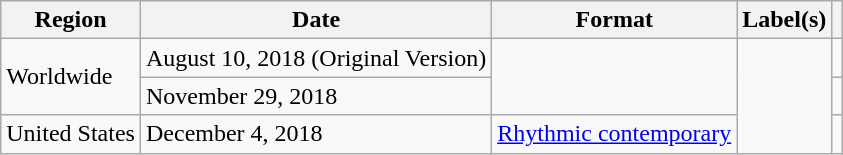<table class="wikitable plainrowheaders">
<tr>
<th>Region</th>
<th>Date</th>
<th>Format</th>
<th>Label(s)</th>
<th></th>
</tr>
<tr>
<td rowspan="2">Worldwide</td>
<td>August 10, 2018 (Original Version)</td>
<td rowspan = "2"></td>
<td rowspan="3"></td>
<td></td>
</tr>
<tr>
<td>November 29, 2018</td>
<td></td>
</tr>
<tr>
<td>United States</td>
<td>December 4, 2018</td>
<td><a href='#'>Rhythmic contemporary</a></td>
<td></td>
</tr>
</table>
